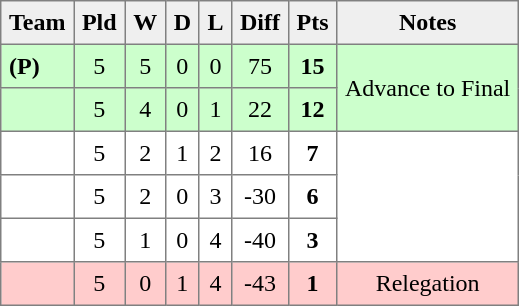<table style=border-collapse:collapse border=1 cellspacing=0 cellpadding=5>
<tr align=center bgcolor=#efefef>
<th>Team</th>
<th>Pld</th>
<th>W</th>
<th>D</th>
<th>L</th>
<th>Diff</th>
<th>Pts</th>
<th>Notes</th>
</tr>
<tr align=center style="background:#ccffcc">
<td style="text-align:left;">  <strong>(P)</strong></td>
<td>5</td>
<td>5</td>
<td>0</td>
<td>0</td>
<td>75</td>
<td><strong>15</strong></td>
<td rowspan="2">Advance to Final</td>
</tr>
<tr align=center style="background:#ccffcc;">
<td style="text-align:left;"> </td>
<td>5</td>
<td>4</td>
<td>0</td>
<td>1</td>
<td>22</td>
<td><strong>12</strong></td>
</tr>
<tr align=center style="background:#FFFFFF;">
<td style="text-align:left;"> </td>
<td>5</td>
<td>2</td>
<td>1</td>
<td>2</td>
<td>16</td>
<td><strong>7</strong></td>
<td rowspan="3"></td>
</tr>
<tr align=center style="background:#FFFFFF;">
<td style="text-align:left;"> </td>
<td>5</td>
<td>2</td>
<td>0</td>
<td>3</td>
<td>-30</td>
<td><strong>6</strong></td>
</tr>
<tr align=center style="background:#FFFFFF;">
<td style="text-align:left;"> </td>
<td>5</td>
<td>1</td>
<td>0</td>
<td>4</td>
<td>-40</td>
<td><strong>3</strong></td>
</tr>
<tr align=center style="background:#FFCCCC;">
<td style="text-align:left;"> </td>
<td>5</td>
<td>0</td>
<td>1</td>
<td>4</td>
<td>-43</td>
<td><strong>1</strong></td>
<td>Relegation</td>
</tr>
</table>
